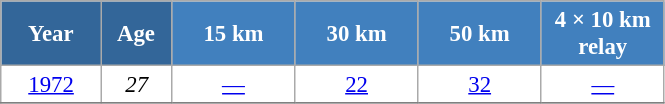<table class="wikitable" style="font-size:95%; text-align:center; border:grey solid 1px; border-collapse:collapse; background:#ffffff;">
<tr>
<th style="background-color:#369; color:white; width:60px;"> Year </th>
<th style="background-color:#369; color:white; width:40px;"> Age </th>
<th style="background-color:#4180be; color:white; width:75px;"> 15 km </th>
<th style="background-color:#4180be; color:white; width:75px;"> 30 km </th>
<th style="background-color:#4180be; color:white; width:75px;"> 50 km </th>
<th style="background-color:#4180be; color:white; width:75px;"> 4 × 10 km <br> relay </th>
</tr>
<tr>
<td><a href='#'>1972</a></td>
<td><em>27</em></td>
<td><a href='#'>—</a></td>
<td><a href='#'>22</a></td>
<td><a href='#'>32</a></td>
<td><a href='#'>—</a></td>
</tr>
<tr>
</tr>
</table>
